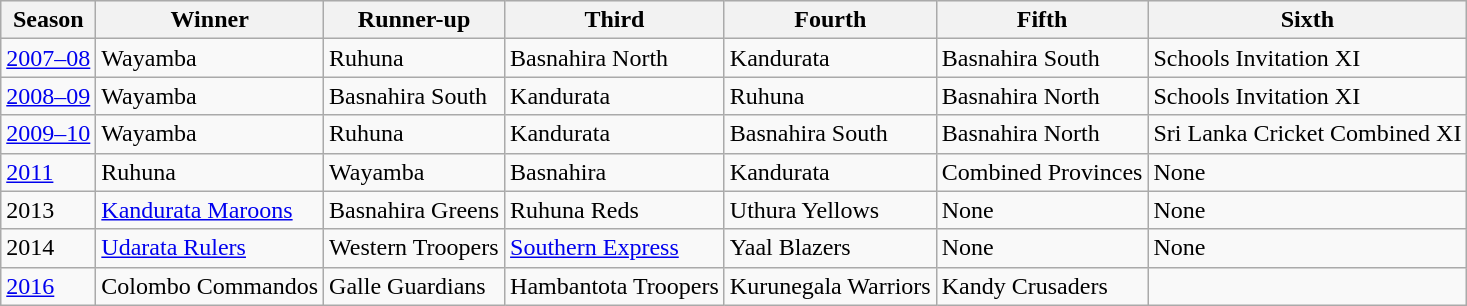<table class="wikitable">
<tr style="background:#efefef;">
<th>Season</th>
<th>Winner</th>
<th>Runner-up</th>
<th>Third</th>
<th>Fourth</th>
<th>Fifth</th>
<th>Sixth</th>
</tr>
<tr>
<td><a href='#'>2007–08</a></td>
<td>Wayamba</td>
<td>Ruhuna</td>
<td>Basnahira North</td>
<td>Kandurata</td>
<td>Basnahira South</td>
<td>Schools Invitation XI</td>
</tr>
<tr>
<td><a href='#'>2008–09</a></td>
<td>Wayamba</td>
<td>Basnahira South</td>
<td>Kandurata</td>
<td>Ruhuna</td>
<td>Basnahira North</td>
<td>Schools Invitation XI</td>
</tr>
<tr>
<td><a href='#'>2009–10</a></td>
<td>Wayamba</td>
<td>Ruhuna</td>
<td>Kandurata</td>
<td>Basnahira South</td>
<td>Basnahira North</td>
<td>Sri Lanka Cricket Combined XI</td>
</tr>
<tr>
<td><a href='#'>2011</a></td>
<td>Ruhuna</td>
<td>Wayamba</td>
<td>Basnahira</td>
<td>Kandurata</td>
<td>Combined Provinces</td>
<td>None</td>
</tr>
<tr>
<td>2013</td>
<td><a href='#'>Kandurata Maroons</a></td>
<td>Basnahira Greens</td>
<td>Ruhuna Reds</td>
<td>Uthura Yellows</td>
<td>None</td>
<td>None</td>
</tr>
<tr>
<td>2014</td>
<td><a href='#'>Udarata Rulers</a></td>
<td>Western Troopers</td>
<td><a href='#'>Southern Express</a></td>
<td>Yaal Blazers</td>
<td>None</td>
<td>None</td>
</tr>
<tr>
<td><a href='#'>2016</a></td>
<td>Colombo Commandos</td>
<td>Galle Guardians</td>
<td>Hambantota Troopers</td>
<td>Kurunegala Warriors</td>
<td>Kandy Crusaders</td>
<td></td>
</tr>
</table>
